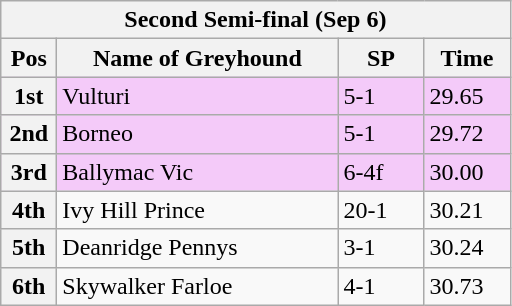<table class="wikitable">
<tr>
<th colspan="6">Second Semi-final (Sep 6)</th>
</tr>
<tr>
<th width=30>Pos</th>
<th width=180>Name of Greyhound</th>
<th width=50>SP</th>
<th width=50>Time</th>
</tr>
<tr style="background: #f4caf9;">
<th>1st</th>
<td>Vulturi</td>
<td>5-1</td>
<td>29.65</td>
</tr>
<tr style="background: #f4caf9;">
<th>2nd</th>
<td>Borneo</td>
<td>5-1</td>
<td>29.72</td>
</tr>
<tr style="background: #f4caf9;">
<th>3rd</th>
<td>Ballymac Vic</td>
<td>6-4f</td>
<td>30.00</td>
</tr>
<tr>
<th>4th</th>
<td>Ivy Hill Prince</td>
<td>20-1</td>
<td>30.21</td>
</tr>
<tr>
<th>5th</th>
<td>Deanridge Pennys</td>
<td>3-1</td>
<td>30.24</td>
</tr>
<tr>
<th>6th</th>
<td>Skywalker Farloe</td>
<td>4-1</td>
<td>30.73</td>
</tr>
</table>
